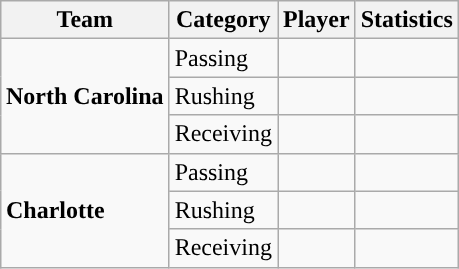<table class="wikitable" style="float: right;">
<tr>
<th>Team</th>
<th>Category</th>
<th>Player</th>
<th>Statistics</th>
</tr>
<tr>
<td rowspan=3><strong>North Carolina</strong></td>
<td>Passing</td>
<td></td>
<td></td>
</tr>
<tr>
<td>Rushing</td>
<td></td>
<td></td>
</tr>
<tr>
<td>Receiving</td>
<td></td>
<td></td>
</tr>
<tr>
<td rowspan=3><strong>Charlotte</strong></td>
<td>Passing</td>
<td></td>
<td></td>
</tr>
<tr>
<td>Rushing</td>
<td></td>
<td></td>
</tr>
<tr>
<td>Receiving</td>
<td></td>
<td></td>
</tr>
</table>
